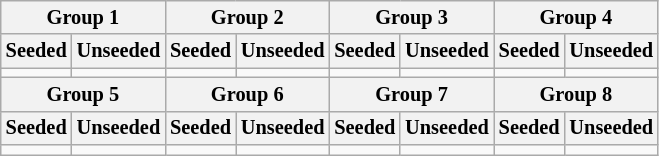<table class="wikitable" style="font-size:85%">
<tr>
<th colspan=2>Group 1</th>
<th colspan=2>Group 2</th>
<th colspan=2>Group 3</th>
<th colspan=2>Group 4</th>
</tr>
<tr>
<th>Seeded</th>
<th>Unseeded</th>
<th>Seeded</th>
<th>Unseeded</th>
<th>Seeded</th>
<th>Unseeded</th>
<th>Seeded</th>
<th>Unseeded</th>
</tr>
<tr>
<td valign=top></td>
<td valign=top></td>
<td valign=top></td>
<td valign=top></td>
<td valign=top></td>
<td valign=top></td>
<td valign=top></td>
<td valign=top></td>
</tr>
<tr>
<th colspan=2>Group 5</th>
<th colspan=2>Group 6</th>
<th colspan=2>Group 7</th>
<th colspan=2>Group 8</th>
</tr>
<tr>
<th>Seeded</th>
<th>Unseeded</th>
<th>Seeded</th>
<th>Unseeded</th>
<th>Seeded</th>
<th>Unseeded</th>
<th>Seeded</th>
<th>Unseeded</th>
</tr>
<tr>
<td valign=top></td>
<td valign=top></td>
<td valign=top></td>
<td valign=top></td>
<td valign=top></td>
<td valign=top></td>
<td valign=top></td>
<td valign=top></td>
</tr>
</table>
